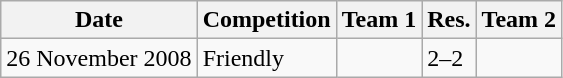<table class="wikitable">
<tr>
<th>Date</th>
<th>Competition</th>
<th>Team 1</th>
<th>Res.</th>
<th>Team 2</th>
</tr>
<tr>
<td>26 November 2008</td>
<td>Friendly</td>
<td></td>
<td>2–2</td>
<td></td>
</tr>
</table>
